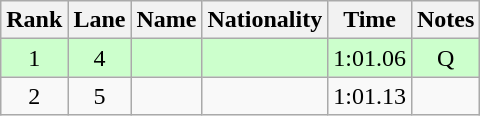<table class="wikitable sortable" style="text-align:center">
<tr>
<th>Rank</th>
<th>Lane</th>
<th>Name</th>
<th>Nationality</th>
<th>Time</th>
<th>Notes</th>
</tr>
<tr bgcolor=ccffcc>
<td>1</td>
<td>4</td>
<td align="left"></td>
<td align=left></td>
<td>1:01.06</td>
<td>Q</td>
</tr>
<tr>
<td>2</td>
<td>5</td>
<td align="left"></td>
<td align=left></td>
<td>1:01.13</td>
<td></td>
</tr>
</table>
